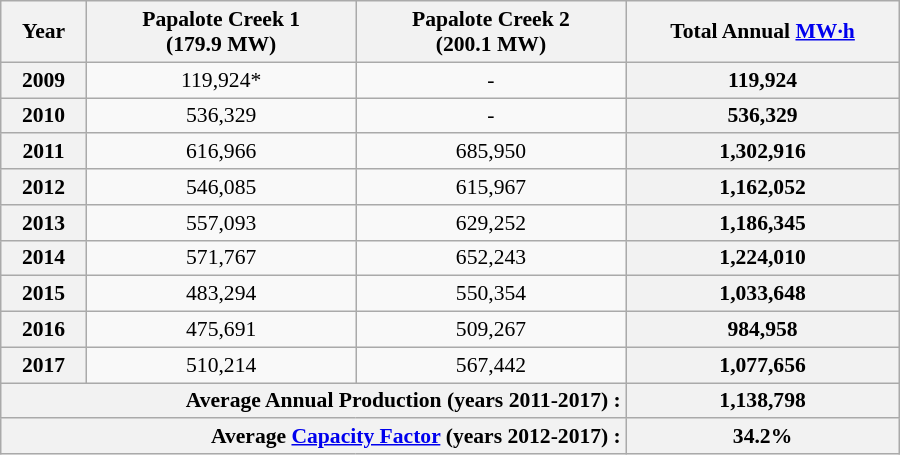<table class=wikitable style="text-align:center; font-size:0.9em; width:600px;">
<tr>
<th>Year</th>
<th>Papalote Creek 1<br>(179.9 MW) </th>
<th>Papalote Creek 2<br>(200.1 MW) </th>
<th>Total Annual <a href='#'>MW·h</a></th>
</tr>
<tr>
<th>2009</th>
<td>119,924*</td>
<td>-</td>
<th>119,924</th>
</tr>
<tr>
<th>2010</th>
<td>536,329</td>
<td>-</td>
<th>536,329</th>
</tr>
<tr>
<th>2011</th>
<td>616,966</td>
<td>685,950</td>
<th>1,302,916</th>
</tr>
<tr>
<th>2012</th>
<td>546,085</td>
<td>615,967</td>
<th>1,162,052</th>
</tr>
<tr>
<th>2013</th>
<td>557,093</td>
<td>629,252</td>
<th>1,186,345</th>
</tr>
<tr>
<th>2014</th>
<td>571,767</td>
<td>652,243</td>
<th>1,224,010</th>
</tr>
<tr>
<th>2015</th>
<td>483,294</td>
<td>550,354</td>
<th>1,033,648</th>
</tr>
<tr>
<th>2016</th>
<td>475,691</td>
<td>509,267</td>
<th>984,958</th>
</tr>
<tr>
<th>2017</th>
<td>510,214</td>
<td>567,442</td>
<th>1,077,656</th>
</tr>
<tr>
<th colspan=3 style="text-align:right">Average Annual Production (years 2011-2017) :</th>
<th>1,138,798</th>
</tr>
<tr>
<th colspan=3 style="text-align:right">Average <a href='#'>Capacity Factor</a> (years 2012-2017) :</th>
<th>34.2%</th>
</tr>
</table>
